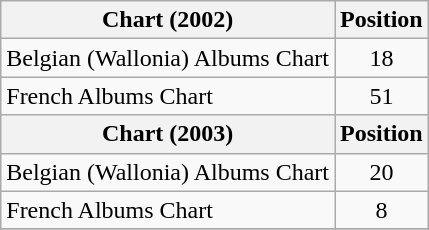<table class="wikitable sortable">
<tr>
<th>Chart (2002)</th>
<th>Position</th>
</tr>
<tr>
<td>Belgian (Wallonia) Albums Chart</td>
<td align="center">18</td>
</tr>
<tr>
<td>French Albums Chart</td>
<td align="center">51</td>
</tr>
<tr>
<th>Chart (2003)</th>
<th>Position</th>
</tr>
<tr>
<td>Belgian (Wallonia) Albums Chart</td>
<td align="center">20</td>
</tr>
<tr>
<td>French Albums Chart</td>
<td align="center">8</td>
</tr>
<tr>
</tr>
</table>
